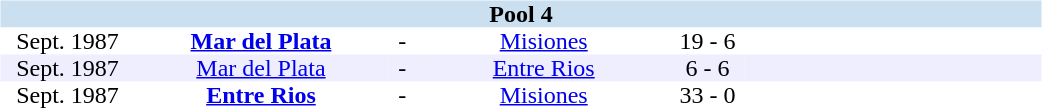<table width=700>
<tr>
<td width=700 valign="top"><br><table border=0 cellspacing=0 cellpadding=0 style="font-size: 100%; border-collapse: collapse;" width=100%>
<tr bgcolor="#CADFF0">
<td style="font-size:100%"; align="center" colspan="6"><strong>Pool 4</strong></td>
</tr>
<tr align=center bgcolor=#FFFFFF>
<td width=90>Sept. 1987</td>
<td width=170><strong><a href='#'>Mar del Plata</a></strong></td>
<td width=20>-</td>
<td width=170><a href='#'>Misiones</a></td>
<td width=50>19 - 6</td>
<td width=200></td>
</tr>
<tr align=center bgcolor=#EEEEFF>
<td width=90>Sept. 1987</td>
<td width=170><a href='#'>Mar del Plata</a></td>
<td width=20>-</td>
<td width=170><a href='#'>Entre Rios</a></td>
<td width=50>6 - 6</td>
<td width=200></td>
</tr>
<tr align=center bgcolor=#FFFFFF>
<td width=90>Sept. 1987</td>
<td width=170><strong><a href='#'>Entre Rios</a></strong></td>
<td width=20>-</td>
<td width=170><a href='#'>Misiones</a></td>
<td width=50>33 - 0</td>
<td width=200></td>
</tr>
</table>
</td>
</tr>
</table>
